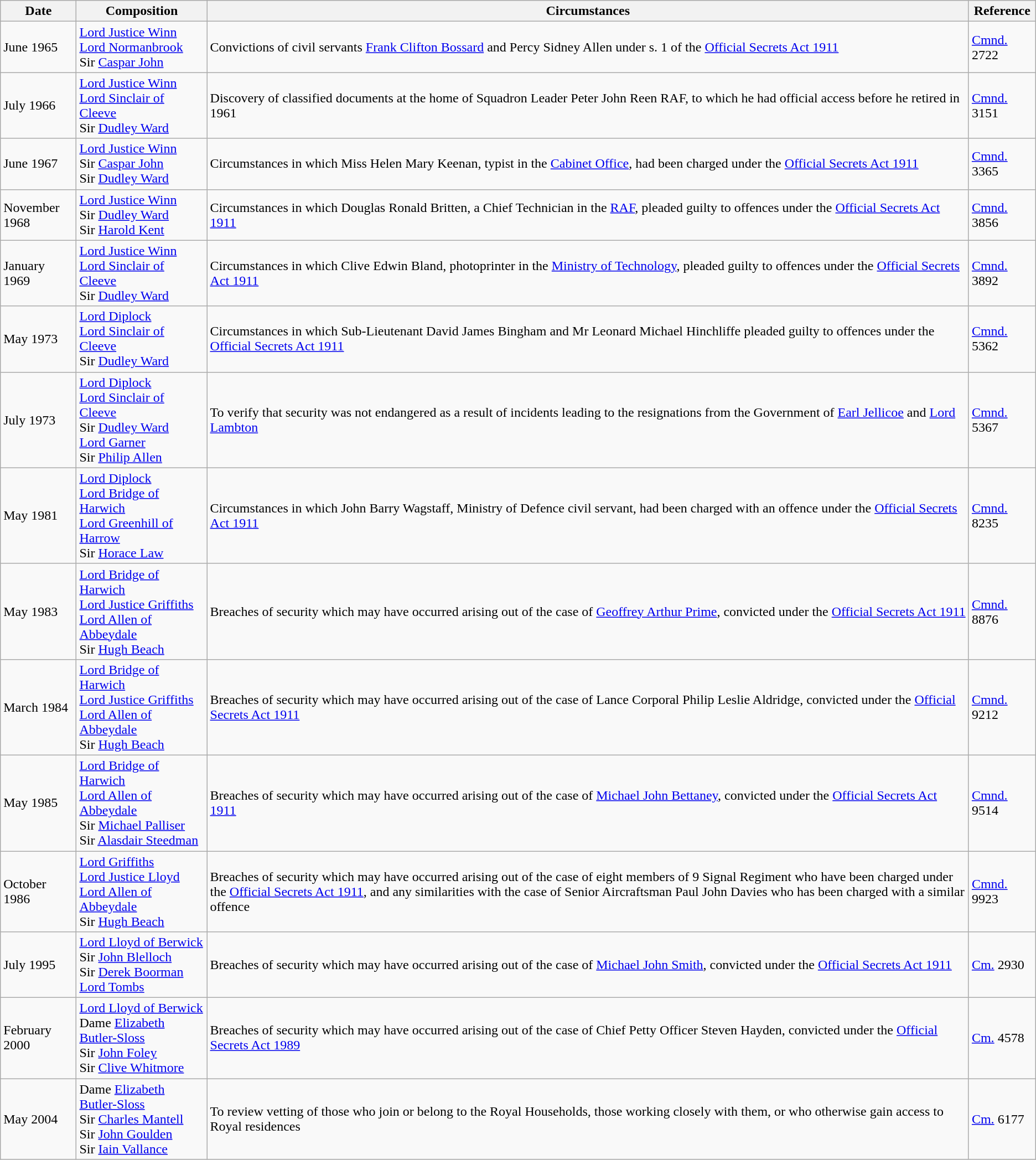<table class="wikitable">
<tr>
<th>Date</th>
<th>Composition</th>
<th>Circumstances</th>
<th>Reference</th>
</tr>
<tr>
<td>June 1965</td>
<td width=150><a href='#'>Lord Justice Winn</a><br><a href='#'>Lord Normanbrook</a><br>Sir <a href='#'>Caspar John</a></td>
<td>Convictions of civil servants <a href='#'>Frank Clifton Bossard</a> and Percy Sidney Allen under s. 1 of the <a href='#'>Official Secrets Act 1911</a></td>
<td><a href='#'>Cmnd.</a> 2722</td>
</tr>
<tr>
<td>July 1966</td>
<td><a href='#'>Lord Justice Winn</a><br><a href='#'>Lord Sinclair of Cleeve</a><br>Sir <a href='#'>Dudley Ward</a></td>
<td>Discovery of classified documents at the home of Squadron Leader Peter John Reen RAF, to which he had official access before he retired in 1961</td>
<td><a href='#'>Cmnd.</a> 3151</td>
</tr>
<tr>
<td>June 1967</td>
<td><a href='#'>Lord Justice Winn</a><br>Sir <a href='#'>Caspar John</a><br>Sir <a href='#'>Dudley Ward</a></td>
<td>Circumstances in which Miss Helen Mary Keenan, typist in the <a href='#'>Cabinet Office</a>, had been charged under the <a href='#'>Official Secrets Act 1911</a></td>
<td><a href='#'>Cmnd.</a> 3365</td>
</tr>
<tr>
<td>November 1968</td>
<td><a href='#'>Lord Justice Winn</a><br>Sir <a href='#'>Dudley Ward</a><br>Sir <a href='#'>Harold Kent</a></td>
<td>Circumstances in which Douglas Ronald Britten, a Chief Technician in the <a href='#'>RAF</a>, pleaded guilty to offences under the <a href='#'>Official Secrets Act 1911</a></td>
<td><a href='#'>Cmnd.</a> 3856</td>
</tr>
<tr>
<td>January 1969</td>
<td><a href='#'>Lord Justice Winn</a><br><a href='#'>Lord Sinclair of Cleeve</a><br>Sir <a href='#'>Dudley Ward</a></td>
<td>Circumstances in which Clive Edwin Bland, photoprinter in the <a href='#'>Ministry of Technology</a>, pleaded guilty to offences under the <a href='#'>Official Secrets Act 1911</a></td>
<td><a href='#'>Cmnd.</a> 3892</td>
</tr>
<tr>
<td>May 1973</td>
<td><a href='#'>Lord Diplock</a><br><a href='#'>Lord Sinclair of Cleeve</a><br>Sir <a href='#'>Dudley Ward</a></td>
<td>Circumstances in which Sub-Lieutenant David James Bingham and Mr Leonard Michael Hinchliffe pleaded guilty to offences under the <a href='#'>Official Secrets Act 1911</a></td>
<td><a href='#'>Cmnd.</a> 5362</td>
</tr>
<tr>
<td>July 1973</td>
<td><a href='#'>Lord Diplock</a><br><a href='#'>Lord Sinclair of Cleeve</a><br>Sir <a href='#'>Dudley Ward</a><br><a href='#'>Lord Garner</a><br>Sir <a href='#'>Philip Allen</a></td>
<td>To verify that security was not endangered as a result of incidents leading to the resignations from the Government of <a href='#'>Earl Jellicoe</a> and <a href='#'>Lord Lambton</a></td>
<td><a href='#'>Cmnd.</a> 5367</td>
</tr>
<tr>
<td>May 1981</td>
<td><a href='#'>Lord Diplock</a><br><a href='#'>Lord Bridge of Harwich</a><br><a href='#'>Lord Greenhill of Harrow</a><br>Sir <a href='#'>Horace Law</a></td>
<td>Circumstances in which John Barry Wagstaff, Ministry of Defence civil servant, had been charged with an offence under the <a href='#'>Official Secrets Act 1911</a></td>
<td><a href='#'>Cmnd.</a> 8235</td>
</tr>
<tr>
<td>May 1983</td>
<td><a href='#'>Lord Bridge of Harwich</a><br><a href='#'>Lord Justice Griffiths</a><br><a href='#'>Lord Allen of Abbeydale</a><br>Sir <a href='#'>Hugh Beach</a></td>
<td>Breaches of security which may have occurred arising out of the case of <a href='#'>Geoffrey Arthur Prime</a>, convicted under the <a href='#'>Official Secrets Act 1911</a></td>
<td><a href='#'>Cmnd.</a> 8876</td>
</tr>
<tr>
<td>March 1984</td>
<td><a href='#'>Lord Bridge of Harwich</a><br><a href='#'>Lord Justice Griffiths</a><br><a href='#'>Lord Allen of Abbeydale</a><br>Sir <a href='#'>Hugh Beach</a></td>
<td>Breaches of security which may have occurred arising out of the case of Lance Corporal Philip Leslie Aldridge, convicted under the <a href='#'>Official Secrets Act 1911</a></td>
<td><a href='#'>Cmnd.</a> 9212</td>
</tr>
<tr>
<td>May 1985</td>
<td><a href='#'>Lord Bridge of Harwich</a><br><a href='#'>Lord Allen of Abbeydale</a><br>Sir <a href='#'>Michael Palliser</a><br>Sir <a href='#'>Alasdair Steedman</a></td>
<td>Breaches of security which may have occurred arising out of the case of <a href='#'>Michael John Bettaney</a>, convicted under the <a href='#'>Official Secrets Act 1911</a></td>
<td><a href='#'>Cmnd.</a> 9514</td>
</tr>
<tr>
<td>October 1986</td>
<td><a href='#'>Lord Griffiths</a><br><a href='#'>Lord Justice Lloyd</a><br><a href='#'>Lord Allen of Abbeydale</a><br>Sir <a href='#'>Hugh Beach</a></td>
<td>Breaches of security which may have occurred arising out of the case of eight members of 9 Signal Regiment who have been charged under the <a href='#'>Official Secrets Act 1911</a>, and any similarities with the case of Senior Aircraftsman Paul John Davies who has been charged with a similar offence</td>
<td><a href='#'>Cmnd.</a> 9923</td>
</tr>
<tr>
<td>July 1995</td>
<td><a href='#'>Lord Lloyd of Berwick</a><br>Sir <a href='#'>John Blelloch</a><br>Sir <a href='#'>Derek Boorman</a><br><a href='#'>Lord Tombs</a></td>
<td>Breaches of security which may have occurred arising out of the case of <a href='#'>Michael John Smith</a>, convicted under the <a href='#'>Official Secrets Act 1911</a></td>
<td><a href='#'>Cm.</a> 2930</td>
</tr>
<tr>
<td>February 2000</td>
<td><a href='#'>Lord Lloyd of Berwick</a><br>Dame <a href='#'>Elizabeth Butler-Sloss</a><br>Sir <a href='#'>John Foley</a><br>Sir <a href='#'>Clive Whitmore</a></td>
<td>Breaches of security which may have occurred arising out of the case of Chief Petty Officer Steven Hayden, convicted under the <a href='#'>Official Secrets Act 1989</a></td>
<td><a href='#'>Cm.</a> 4578</td>
</tr>
<tr>
<td>May 2004</td>
<td>Dame <a href='#'>Elizabeth Butler-Sloss</a><br>Sir <a href='#'>Charles Mantell</a><br>Sir <a href='#'>John Goulden</a><br>Sir <a href='#'>Iain Vallance</a></td>
<td>To review vetting of those who join or belong to the Royal Households, those working closely with them, or who otherwise gain access to Royal residences</td>
<td><a href='#'>Cm.</a> 6177</td>
</tr>
</table>
